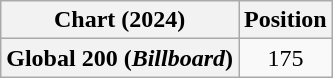<table class="wikitable plainrowheaders" style="text-align:center">
<tr>
<th>Chart (2024)</th>
<th>Position</th>
</tr>
<tr>
<th scope="row">Global 200 (<em>Billboard</em>)</th>
<td>175</td>
</tr>
</table>
